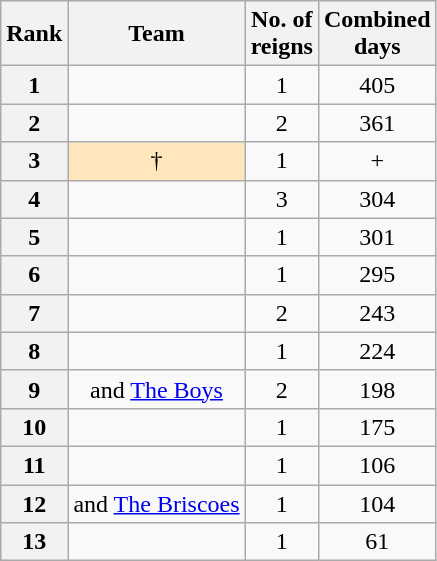<table class="wikitable sortable" style="text-align:center">
<tr>
<th>Rank</th>
<th>Team</th>
<th>No. of<br>reigns</th>
<th>Combined<br>days</th>
</tr>
<tr>
<th>1</th>
<td><br></td>
<td>1</td>
<td>405</td>
</tr>
<tr>
<th>2</th>
<td><br></td>
<td>2</td>
<td>361</td>
</tr>
<tr>
<th>3</th>
<td style="background:#ffe6bd;"> †<br></td>
<td>1</td>
<td colspan=2>+</td>
</tr>
<tr>
<th>4</th>
<td><br></td>
<td>3</td>
<td>304</td>
</tr>
<tr>
<th>5</th>
<td><br></td>
<td>1</td>
<td>301</td>
</tr>
<tr>
<th>6</th>
<td><br></td>
<td>1</td>
<td>295</td>
</tr>
<tr>
<th>7</th>
<td><br></td>
<td>2</td>
<td>243</td>
</tr>
<tr>
<th>8</th>
<td><br></td>
<td>1</td>
<td>224</td>
</tr>
<tr>
<th>9</th>
<td> and <a href='#'>The Boys</a><br></td>
<td>2</td>
<td>198</td>
</tr>
<tr>
<th>10</th>
<td> <br></td>
<td>1</td>
<td>175</td>
</tr>
<tr>
<th>11</th>
<td><br></td>
<td>1</td>
<td>106</td>
</tr>
<tr>
<th>12</th>
<td> and <a href='#'>The Briscoes</a><br></td>
<td>1</td>
<td>104</td>
</tr>
<tr>
<th>13</th>
<td><br></td>
<td>1</td>
<td>61</td>
</tr>
</table>
